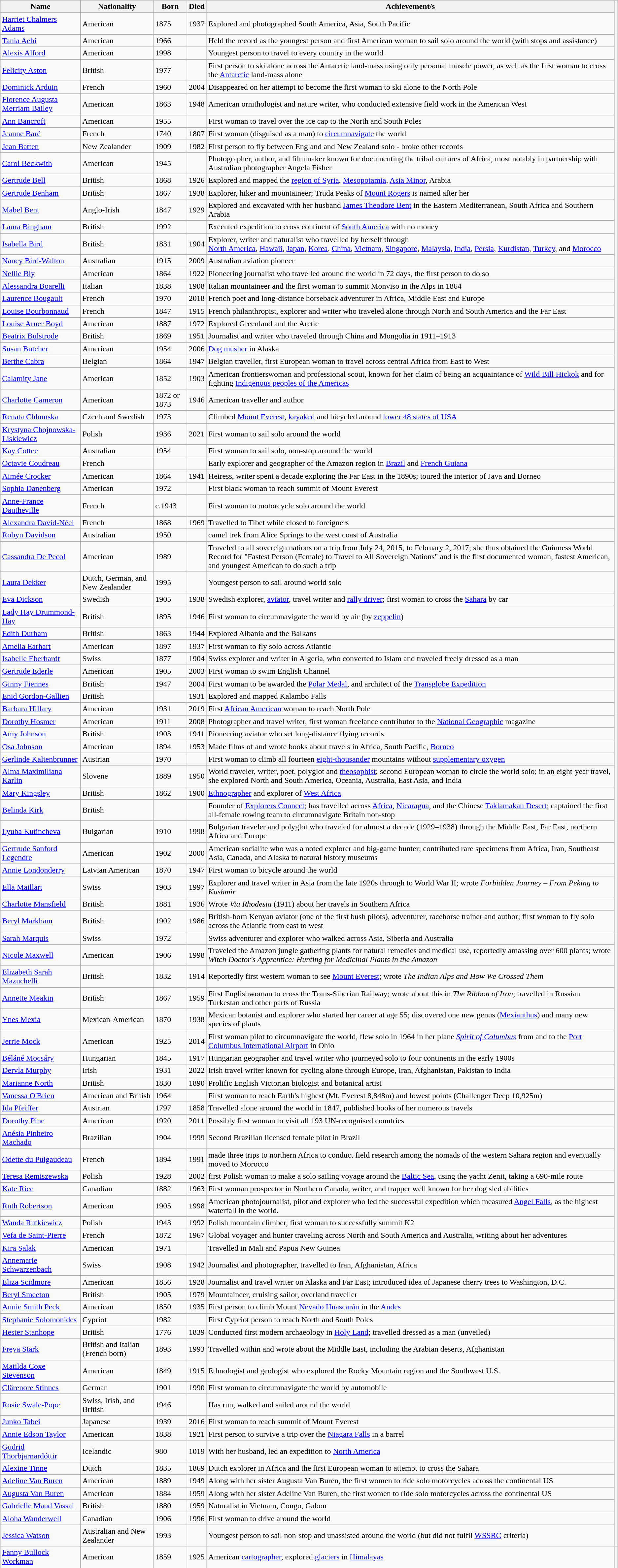<table class="wikitable sortable">
<tr>
<th>Name</th>
<th>Nationality</th>
<th>Born</th>
<th>Died</th>
<th>Achievement/s</th>
</tr>
<tr>
<td data-sort-value="Adams, Harriet"><a href='#'>Harriet Chalmers Adams</a></td>
<td>American</td>
<td>1875</td>
<td>1937</td>
<td>Explored and photographed South America, Asia, South Pacific</td>
</tr>
<tr>
<td data-sort-value="Aebi, Tania"><a href='#'>Tania Aebi</a></td>
<td>American</td>
<td>1966</td>
<td></td>
<td>Held the record as the youngest person and first American woman to sail solo around the world (with stops and assistance)</td>
</tr>
<tr>
<td><a href='#'>Alexis Alford</a></td>
<td>American</td>
<td>1998</td>
<td></td>
<td>Youngest person to travel to every country in the world</td>
</tr>
<tr>
<td data-sort-value="Aston, Felicity"><a href='#'>Felicity Aston</a></td>
<td>British</td>
<td>1977</td>
<td></td>
<td>First person to ski alone across the Antarctic land-mass using only personal muscle power, as well as the first woman to cross the <a href='#'>Antarctic</a> land-mass alone</td>
</tr>
<tr>
<td data-sort-value="Arduin, Dominick"><a href='#'>Dominick Arduin</a></td>
<td>French</td>
<td>1960</td>
<td>2004</td>
<td>Disappeared on her attempt to become the first woman to ski alone to the North Pole</td>
</tr>
<tr>
<td data-sort-value="Bailey, Florence Augusta Merriam"><a href='#'>Florence Augusta Merriam Bailey</a></td>
<td>American</td>
<td>1863</td>
<td>1948</td>
<td>American ornithologist and nature writer, who conducted extensive field work in the American West</td>
</tr>
<tr>
<td data-sort-value="Bancroft, Ann"><a href='#'>Ann Bancroft</a></td>
<td>American</td>
<td>1955</td>
<td></td>
<td>First woman to travel over the ice cap to the North and South Poles</td>
</tr>
<tr>
<td data-sort-value="Baré, Jeanne"><a href='#'>Jeanne Baré</a></td>
<td>French</td>
<td>1740</td>
<td>1807</td>
<td>First woman (disguised as a man) to <a href='#'>circumnavigate</a> the world</td>
</tr>
<tr>
<td data-sort-value="Batten, Jean"><a href='#'>Jean Batten</a></td>
<td>New Zealander</td>
<td>1909</td>
<td>1982</td>
<td>First person to fly between England and New Zealand solo - broke other records</td>
</tr>
<tr>
<td data-sort-value="Beckwith, Carol"><a href='#'>Carol Beckwith</a></td>
<td>American</td>
<td>1945</td>
<td></td>
<td>Photographer, author, and filmmaker known for documenting the tribal cultures of Africa, most notably in partnership with Australian photographer Angela Fisher</td>
</tr>
<tr>
<td data-sort-value="Bell, Gertrude"><a href='#'>Gertrude Bell</a></td>
<td>British</td>
<td>1868</td>
<td>1926</td>
<td>Explored and mapped the <a href='#'>region of Syria</a>, <a href='#'>Mesopotamia</a>, <a href='#'>Asia Minor</a>, Arabia</td>
</tr>
<tr>
<td data-sort-value="Benham, Gertrude"><a href='#'>Gertrude Benham</a></td>
<td>British</td>
<td>1867</td>
<td>1938</td>
<td>Explorer, hiker and mountaineer; Truda Peaks of <a href='#'>Mount Rogers</a> is named after her</td>
</tr>
<tr>
<td data-sort-value="Bent, Mabel"><a href='#'>Mabel Bent</a></td>
<td>Anglo-Irish</td>
<td>1847</td>
<td>1929</td>
<td>Explored and excavated with her husband <a href='#'>James Theodore Bent</a> in the Eastern Mediterranean, South Africa and Southern Arabia</td>
</tr>
<tr>
<td data-sort-value="Bingham, Laura"><a href='#'>Laura Bingham</a></td>
<td>British</td>
<td>1992</td>
<td></td>
<td>Executed expedition to cross continent of <a href='#'>South America</a> with no money</td>
</tr>
<tr>
<td data-sort-value="Bird, Isabella"><a href='#'>Isabella Bird</a></td>
<td>British</td>
<td>1831</td>
<td>1904</td>
<td>Explorer, writer and naturalist who travelled by herself through<br><a href='#'>North America</a>, <a href='#'>Hawaii</a>, <a href='#'>Japan</a>, <a href='#'>Korea</a>, <a href='#'>China</a>, <a href='#'>Vietnam</a>, <a href='#'>Singapore</a>, <a href='#'>Malaysia</a>, <a href='#'>India</a>, <a href='#'>Persia</a>, <a href='#'>Kurdistan</a>, <a href='#'>Turkey</a>, and <a href='#'>Morocco</a></td>
</tr>
<tr>
<td data-sort-value="Bird-Walton, Nancy"><a href='#'>Nancy Bird-Walton</a></td>
<td>Australian</td>
<td>1915</td>
<td>2009</td>
<td>Australian aviation pioneer</td>
</tr>
<tr>
<td data-sort-value="Bly, Nellie"><a href='#'>Nellie Bly</a></td>
<td>American</td>
<td>1864</td>
<td>1922</td>
<td>Pioneering journalist who travelled around the world in 72 days, the first person to do so</td>
</tr>
<tr>
<td data-sort-value="Boarelli, Alessandra"><a href='#'>Alessandra Boarelli</a></td>
<td>Italian</td>
<td>1838</td>
<td>1908</td>
<td>Italian mountaineer and the first woman to summit Monviso in the Alps in 1864</td>
</tr>
<tr>
<td data-sort-value="Bougault, Laurence"><a href='#'>Laurence Bougault</a></td>
<td>French</td>
<td>1970</td>
<td>2018</td>
<td>French poet and long-distance horseback adventurer in Africa, Middle East and Europe</td>
</tr>
<tr>
<td data-sort-value="Bourbonnaud, Louise"><a href='#'>Louise Bourbonnaud</a></td>
<td>French</td>
<td>1847</td>
<td>1915</td>
<td>French philanthropist, explorer and writer who traveled alone through North and South America and the Far East</td>
</tr>
<tr>
<td data-sort-value="Boyd, Louise Arner"><a href='#'>Louise Arner Boyd</a></td>
<td>American</td>
<td>1887</td>
<td>1972</td>
<td>Explored Greenland and the Arctic</td>
</tr>
<tr>
<td><a href='#'>Beatrix Bulstrode</a></td>
<td>British</td>
<td>1869</td>
<td>1951</td>
<td>Journalist and writer who traveled through China and Mongolia in 1911–1913</td>
</tr>
<tr>
<td data-sort-value="Butcher, Susan"><a href='#'>Susan Butcher</a></td>
<td>American</td>
<td>1954</td>
<td>2006</td>
<td><a href='#'>Dog musher</a> in Alaska</td>
</tr>
<tr>
<td data-sort-value="Cabra, Berthe"><a href='#'>Berthe Cabra</a></td>
<td>Belgian</td>
<td>1864</td>
<td>1947</td>
<td>Belgian traveller, first European woman to travel across central Africa from East to West</td>
</tr>
<tr>
<td data-sort-value="Canary , Martha"><a href='#'>Calamity Jane</a></td>
<td>American</td>
<td>1852</td>
<td>1903</td>
<td>American frontierswoman and professional scout, known for her claim of being an acquaintance of <a href='#'>Wild Bill Hickok</a> and for fighting <a href='#'>Indigenous peoples of the Americas</a></td>
</tr>
<tr>
<td data-sort-value="Charlotte, Cameron"><a href='#'>Charlotte Cameron</a></td>
<td>American</td>
<td>1872 or 1873</td>
<td>1946</td>
<td>American traveller and author</td>
</tr>
<tr>
<td data-sort-value="Chlumska, Renata"><a href='#'>Renata Chlumska</a></td>
<td>Czech and Swedish</td>
<td>1973</td>
<td></td>
<td>Climbed <a href='#'>Mount Everest</a>, <a href='#'>kayaked</a> and bicycled around <a href='#'>lower 48 states of USA</a></td>
</tr>
<tr>
<td data-sort-value="Chojnowska, Krystyna"><a href='#'>Krystyna Chojnowska-Liskiewicz</a></td>
<td>Polish</td>
<td>1936</td>
<td>2021</td>
<td>First woman to sail solo around the world</td>
</tr>
<tr>
<td data-sort-value="Cottee"><a href='#'>Kay Cottee</a></td>
<td>Australian</td>
<td>1954</td>
<td></td>
<td>First woman to sail solo, non-stop around the world</td>
</tr>
<tr>
<td data-sort-value="Coudreau, Octavie"><a href='#'>Octavie Coudreau</a></td>
<td>French</td>
<td></td>
<td></td>
<td>Early explorer and geographer of the Amazon region in <a href='#'>Brazil</a> and <a href='#'>French Guiana</a></td>
</tr>
<tr>
<td data-sort-value="Crocker, Aimée"><a href='#'>Aimée Crocker</a></td>
<td>American</td>
<td>1864</td>
<td>1941</td>
<td>Heiress, writer spent a decade exploring the Far East in the 1890s; toured the interior of Java and Borneo</td>
</tr>
<tr>
<td data-sort-value="Danenberg, Sophia"><a href='#'>Sophia Danenberg</a></td>
<td>American</td>
<td>1972</td>
<td></td>
<td>First black woman to reach summit of Mount Everest</td>
</tr>
<tr>
<td data-sort-value="Dautheville, Anne-France"><a href='#'>Anne-France Dautheville</a></td>
<td>French</td>
<td>c.1943</td>
<td></td>
<td>First woman to motorcycle solo around the world</td>
</tr>
<tr>
<td data-sort-value="David, Alexandra"><a href='#'>Alexandra David-Néel</a></td>
<td>French</td>
<td>1868</td>
<td>1969</td>
<td>Travelled to Tibet while closed to foreigners</td>
</tr>
<tr>
<td data-sort-value="Davidson, Robyn"><a href='#'>Robyn Davidson</a></td>
<td>Australian</td>
<td>1950</td>
<td></td>
<td> camel trek from Alice Springs to the west coast of Australia</td>
</tr>
<tr>
<td data-sort-value="DePecol, Cassandra"><a href='#'>Cassandra De Pecol</a></td>
<td>American</td>
<td>1989</td>
<td></td>
<td>Traveled to all sovereign nations on a trip from July 24, 2015, to February 2, 2017; she thus obtained the Guinness World Record for "Fastest Person (Female) to Travel to All Sovereign Nations" and is the first documented woman, fastest American, and youngest American to do such a trip</td>
</tr>
<tr>
<td data-sort-value="Dekker, Laura"><a href='#'>Laura Dekker</a></td>
<td>Dutch, German, and New Zealander</td>
<td>1995</td>
<td></td>
<td>Youngest person to sail around world solo</td>
</tr>
<tr>
<td data-sort-value="Dickson, Eva"><a href='#'>Eva Dickson</a></td>
<td>Swedish</td>
<td>1905</td>
<td>1938</td>
<td>Swedish explorer, <a href='#'>aviator</a>, travel writer and <a href='#'>rally driver</a>; first woman to cross the <a href='#'>Sahara</a> by car</td>
</tr>
<tr>
<td data-sort-value="Drummond, Lady Hay"><a href='#'>Lady Hay Drummond-Hay</a></td>
<td>British</td>
<td>1895</td>
<td>1946</td>
<td>First woman to circumnavigate the world by air (by <a href='#'>zeppelin</a>)</td>
</tr>
<tr>
<td data-sort-value="Durham, Edith"><a href='#'>Edith Durham</a></td>
<td>British</td>
<td>1863</td>
<td>1944</td>
<td>Explored Albania and the Balkans</td>
</tr>
<tr>
<td data-sort-value="Earhart, Amelia"><a href='#'>Amelia Earhart</a></td>
<td>American</td>
<td>1897</td>
<td>1937</td>
<td>First woman to fly solo across Atlantic</td>
</tr>
<tr>
<td data-sort-value="Eberhardt, Isabelle"><a href='#'>Isabelle Eberhardt</a></td>
<td>Swiss</td>
<td>1877</td>
<td>1904</td>
<td>Swiss explorer and writer in Algeria, who converted to Islam and traveled freely dressed as a man</td>
</tr>
<tr>
<td data-sort-value="Ederle, Gertrude"><a href='#'>Gertrude Ederle</a></td>
<td>American</td>
<td>1905</td>
<td>2003</td>
<td>First woman to swim English Channel</td>
</tr>
<tr>
<td data-sort-value="Fiennes, Ginny"><a href='#'>Ginny Fiennes</a></td>
<td>British</td>
<td>1947</td>
<td>2004</td>
<td>First woman to be awarded the <a href='#'>Polar Medal</a>, and architect of the <a href='#'>Transglobe Expedition</a></td>
</tr>
<tr>
<td data-sort-value="Gordon-Gallien, Enid"><a href='#'>Enid Gordon-Gallien</a></td>
<td>British</td>
<td></td>
<td>1931</td>
<td>Explored and mapped Kalambo Falls</td>
</tr>
<tr>
<td data-sort-value="Hillary, Barbara"><a href='#'>Barbara Hillary</a></td>
<td>American</td>
<td>1931</td>
<td>2019</td>
<td>First <a href='#'>African American</a> woman to reach North Pole</td>
</tr>
<tr>
<td data-sort-value="Hosmer, Dorothy"><a href='#'>Dorothy Hosmer</a></td>
<td>American</td>
<td>1911</td>
<td>2008</td>
<td>Photographer and travel writer, first woman freelance contributor to the <a href='#'>National Geographic</a> magazine</td>
</tr>
<tr>
<td data-sort-value="Johnson, Amy"><a href='#'>Amy Johnson</a></td>
<td>British</td>
<td>1903</td>
<td>1941</td>
<td>Pioneering aviator who set long-distance flying records</td>
</tr>
<tr>
<td data-sort-value="Johnson, Osa"><a href='#'>Osa Johnson</a></td>
<td>American</td>
<td>1894</td>
<td>1953</td>
<td>Made films of and wrote books about travels in Africa, South Pacific, <a href='#'>Borneo</a></td>
</tr>
<tr>
<td data-sort-value="Kaltenbrunner, Gerlinde"><a href='#'>Gerlinde Kaltenbrunner</a></td>
<td>Austrian</td>
<td>1970</td>
<td></td>
<td>First woman to climb all fourteen <a href='#'>eight-thousander</a> mountains without <a href='#'>supplementary oxygen</a></td>
</tr>
<tr>
<td data-sort-value="Karlin, Alma"><a href='#'>Alma Maximiliana Karlin</a></td>
<td>Slovene</td>
<td>1889</td>
<td>1950</td>
<td>World traveler, writer, poet, polyglot and <a href='#'>theosophist</a>; second European woman to circle the world solo; in an eight-year travel, she explored North and South America, Oceania, Australia, East Asia, and India</td>
</tr>
<tr>
<td data-sort-value="Kingsley, Mary"><a href='#'>Mary Kingsley</a></td>
<td>British</td>
<td>1862</td>
<td>1900</td>
<td><a href='#'>Ethnographer</a> and explorer of <a href='#'>West Africa</a></td>
</tr>
<tr>
<td><a href='#'>Belinda Kirk</a></td>
<td>British</td>
<td></td>
<td></td>
<td>Founder of <a href='#'>Explorers Connect</a>; has travelled across <a href='#'>Africa</a>, <a href='#'>Nicaragua</a>, and the Chinese <a href='#'>Taklamakan Desert</a>; captained the first all-female rowing team to circumnavigate Britain non-stop</td>
</tr>
<tr>
<td data-sort-value="Kutincheva, Lyuba"><a href='#'>Lyuba Kutincheva</a></td>
<td>Bulgarian</td>
<td>1910</td>
<td>1998</td>
<td>Bulgarian traveler and polyglot who traveled for almost a decade (1929–1938) through the Middle East, Far East, northern Africa and Europe</td>
</tr>
<tr>
<td data-sort-value="Legendre, Gertrude Sanford"><a href='#'>Gertrude Sanford Legendre</a></td>
<td>American</td>
<td>1902</td>
<td>2000</td>
<td>American socialite who was a noted explorer and big-game hunter; contributed rare specimens from Africa, Iran, Southeast Asia, Canada, and Alaska to natural history museums</td>
</tr>
<tr>
<td data-sort-value="Londonderry, Annie"><a href='#'>Annie Londonderry</a></td>
<td>Latvian American</td>
<td>1870</td>
<td>1947</td>
<td>First woman to bicycle around the world</td>
</tr>
<tr>
<td data-sort-value="Maillart, Ella "><a href='#'>Ella Maillart</a></td>
<td>Swiss</td>
<td>1903</td>
<td>1997</td>
<td>Explorer and travel writer in Asia from the late 1920s through to World War II; wrote <em>Forbidden Journey – From Peking to Kashmir</em></td>
</tr>
<tr>
<td data-sort-value="Mansfield, Charlotte"><a href='#'>Charlotte Mansfield</a></td>
<td>British</td>
<td>1881</td>
<td>1936</td>
<td>Wrote <em>Via Rhodesia</em> (1911) about her travels in Southern Africa</td>
</tr>
<tr>
<td data-sort-value="Markham, Beryl"><a href='#'>Beryl Markham</a></td>
<td>British</td>
<td>1902</td>
<td>1986</td>
<td>British-born Kenyan aviator (one of the first bush pilots), adventurer, racehorse trainer and author; first woman to fly solo across the Atlantic from east to west</td>
</tr>
<tr>
<td data-sort-value="Marquis, Sarah"><a href='#'>Sarah Marquis</a></td>
<td>Swiss</td>
<td>1972</td>
<td></td>
<td>Swiss adventurer and explorer who walked  across Asia, Siberia and Australia</td>
</tr>
<tr>
<td data-sort-value="Maxwell, Nicole"><a href='#'>Nicole Maxwell</a></td>
<td>American</td>
<td>1906</td>
<td>1998</td>
<td>Traveled the Amazon jungle gathering plants for natural remedies and medical use, reportedly amassing over 600 plants; wrote <em>Witch Doctor's Apprentice: Hunting for Medicinal Plants in the Amazon</em></td>
</tr>
<tr>
<td data-sort-value="Mazuchelli, Elizabeth Sarah "><a href='#'>Elizabeth Sarah Mazuchelli</a></td>
<td>British</td>
<td>1832</td>
<td>1914</td>
<td>Reportedly first western woman to see <a href='#'>Mount Everest</a>; wrote <em>The Indian Alps and How We Crossed Them</em></td>
</tr>
<tr>
<td data-sort-value="Meakin, Annette"><a href='#'>Annette Meakin</a></td>
<td>British</td>
<td>1867</td>
<td>1959</td>
<td>First Englishwoman to cross the Trans-Siberian Railway; wrote about this in <em>The Ribbon of Iron</em>; travelled in Russian Turkestan and other parts of Russia</td>
</tr>
<tr>
<td data-sort-value="Mexia, Ynes"><a href='#'>Ynes Mexia</a></td>
<td>Mexican-American</td>
<td>1870</td>
<td>1938</td>
<td>Mexican botanist and explorer who started her career at age 55; discovered one new genus (<a href='#'>Mexianthus</a>) and many new species of plants</td>
</tr>
<tr>
<td date-sort-value="Mock, Jerrie"><a href='#'>Jerrie Mock</a></td>
<td>American</td>
<td>1925</td>
<td>2014</td>
<td>First woman pilot to circumnavigate the world, flew solo in 1964 in her plane <em><a href='#'>Spirit of Columbus</a></em> from and to the <a href='#'>Port Columbus International Airport</a> in Ohio</td>
</tr>
<tr>
<td data-sort-value="Mocsary, Belane"><a href='#'>Béláné Mocsáry</a></td>
<td>Hungarian</td>
<td>1845</td>
<td>1917</td>
<td>Hungarian geographer and travel writer who journeyed solo to four continents in the early 1900s</td>
</tr>
<tr>
<td data-sort-value="Murphy, Dervla"><a href='#'>Dervla Murphy</a></td>
<td>Irish</td>
<td>1931</td>
<td>2022</td>
<td>Irish travel writer known for cycling alone through Europe, Iran, Afghanistan, Pakistan to India</td>
</tr>
<tr>
<td data-sort-value="North, Marianne"><a href='#'>Marianne North</a></td>
<td>British</td>
<td>1830</td>
<td>1890</td>
<td>Prolific English Victorian biologist and botanical artist</td>
</tr>
<tr>
<td data-sort-value="O'Brien, Vanessa"><a href='#'>Vanessa O'Brien</a></td>
<td>American and British</td>
<td>1964</td>
<td></td>
<td>First woman to reach Earth's highest (Mt. Everest 8,848m) and lowest points (Challenger Deep 10,925m)</td>
</tr>
<tr>
<td data-sort-value="Pfeiffer, Ida"><a href='#'>Ida Pfeiffer</a></td>
<td>Austrian</td>
<td>1797</td>
<td>1858</td>
<td>Travelled alone around the world in 1847, published books of her numerous travels</td>
</tr>
<tr>
<td data-sort-value="Pine, Dorothy"><a href='#'>Dorothy Pine</a></td>
<td>American</td>
<td>1920</td>
<td>2011</td>
<td>Possibly first woman to visit all 193 UN-recognised countries</td>
</tr>
<tr>
<td data-sort-value="Pinheiro, Anésia"><a href='#'>Anésia Pinheiro Machado</a></td>
<td>Brazilian</td>
<td>1904</td>
<td>1999</td>
<td>Second Brazilian licensed female pilot in Brazil</td>
</tr>
<tr>
<td data-sort-value="Puigaudeau, Odette du"><a href='#'>Odette du Puigaudeau</a></td>
<td>French</td>
<td>1894</td>
<td>1991</td>
<td>made three trips to northern Africa to conduct field research among the nomads of the western Sahara region and eventually moved to Morocco</td>
</tr>
<tr>
<td><a href='#'>Teresa Remiszewska</a></td>
<td>Polish</td>
<td>1928</td>
<td>2002</td>
<td>first Polish woman to make a solo sailing voyage around the <a href='#'>Baltic Sea</a>, using the yacht Zenit, taking a 690-mile route</td>
</tr>
<tr>
<td data-sort-value="Rice, Kate"><a href='#'>Kate Rice</a></td>
<td>Canadian</td>
<td>1882</td>
<td>1963</td>
<td>First woman prospector in Northern Canada, writer, and trapper well known for her dog sled abilities</td>
</tr>
<tr>
<td data-sort-value="Robertson, Ruth"><a href='#'>Ruth Robertson</a></td>
<td>American</td>
<td>1905</td>
<td>1998</td>
<td>American photojournalist, pilot and explorer who led the successful expedition which measured <a href='#'>Angel Falls</a>, as the highest waterfall in the world.</td>
</tr>
<tr>
<td data-sort-value="Rutkiewicz, Wanda"><a href='#'>Wanda Rutkiewicz</a></td>
<td>Polish</td>
<td>1943</td>
<td>1992</td>
<td>Polish mountain climber, first woman to successfully summit K2</td>
</tr>
<tr>
<td data-sort-value="Saint-Pierre, Vefa de"><a href='#'>Vefa de Saint-Pierre</a></td>
<td>French</td>
<td>1872</td>
<td>1967</td>
<td>Global voyager and hunter traveling across North and South America and Australia, writing about her adventures</td>
</tr>
<tr>
<td data-sort-value="Salak, Kira"><a href='#'>Kira Salak</a></td>
<td>American</td>
<td>1971</td>
<td></td>
<td>Travelled in Mali and Papua New Guinea</td>
</tr>
<tr>
<td data-sort-value="Schwarzenbach, Annemarie"><a href='#'>Annemarie Schwarzenbach</a></td>
<td>Swiss</td>
<td>1908</td>
<td>1942</td>
<td>Journalist and photographer, travelled to Iran, Afghanistan, Africa</td>
</tr>
<tr>
<td><a href='#'>Eliza Scidmore</a></td>
<td>American</td>
<td>1856</td>
<td>1928</td>
<td>Journalist and travel writer on Alaska and Far East; introduced idea of Japanese cherry trees to Washington, D.C.</td>
</tr>
<tr>
<td data-sort-value="Smeeton, Beryl"><a href='#'>Beryl Smeeton</a></td>
<td>British</td>
<td>1905</td>
<td>1979</td>
<td>Mountaineer, cruising sailor, overland traveller</td>
</tr>
<tr>
<td data-sort-value="Smith Peck, Annie"><a href='#'>Annie Smith Peck</a></td>
<td>American</td>
<td>1850</td>
<td>1935</td>
<td>First person to climb Mount <a href='#'>Nevado Huascarán</a> in the <a href='#'>Andes</a></td>
</tr>
<tr>
<td data-sort-value="Solomonides, Stephanie"><a href='#'>Stephanie Solomonides</a></td>
<td>Cypriot</td>
<td>1982</td>
<td></td>
<td>First Cypriot person to reach North and South Poles</td>
</tr>
<tr>
<td data-sort-value="Stanhope, Hester"><a href='#'>Hester Stanhope</a></td>
<td>British</td>
<td>1776</td>
<td>1839</td>
<td>Conducted first modern archaeology in <a href='#'>Holy Land</a>; travelled dressed as a man (unveiled)</td>
</tr>
<tr>
<td data-sort-value="Stark, Freya"><a href='#'>Freya Stark</a></td>
<td>British and Italian (French born)</td>
<td>1893</td>
<td>1993</td>
<td>Travelled within and wrote about the Middle East, including the Arabian deserts, Afghanistan</td>
</tr>
<tr>
<td data-sort-value="Stevenson, Matilda Coxe"><a href='#'>Matilda Coxe Stevenson</a></td>
<td>American</td>
<td>1849</td>
<td>1915</td>
<td>Ethnologist and geologist who explored the Rocky Mountain region and the Southwest U.S.</td>
</tr>
<tr>
<td data-sort-value="Stinnes, Clärenore"><a href='#'>Clärenore Stinnes</a></td>
<td>German</td>
<td>1901</td>
<td>1990</td>
<td>First woman to circumnavigate the world by automobile</td>
</tr>
<tr>
<td data-sort-value="Swale-Pope, Rosie"><a href='#'>Rosie Swale-Pope</a></td>
<td>Swiss, Irish, and British</td>
<td>1946</td>
<td></td>
<td>Has run, walked and sailed around the world</td>
</tr>
<tr>
<td data-sort-value="Tabei, Junko"><a href='#'>Junko Tabei</a></td>
<td>Japanese</td>
<td>1939</td>
<td>2016</td>
<td>First woman to reach summit of Mount Everest</td>
</tr>
<tr>
<td data-sort-value="Taylor, Annie"><a href='#'>Annie Edson Taylor</a></td>
<td>American</td>
<td>1838</td>
<td>1921</td>
<td>First person to survive a trip over the <a href='#'>Niagara Falls</a> in a barrel</td>
</tr>
<tr>
<td data-sort-value="Thorbjarnardóttir, Gudrid"><a href='#'>Gudrid Thorbjarnardóttir</a></td>
<td>Icelandic</td>
<td>980</td>
<td>1019</td>
<td>With her husband, led an expedition to <a href='#'>North America</a></td>
</tr>
<tr>
<td data-sort-value="Tinne, Alexine"><a href='#'>Alexine Tinne</a></td>
<td>Dutch</td>
<td>1835</td>
<td>1869</td>
<td>Dutch explorer in Africa and the first European woman to attempt to cross the Sahara</td>
</tr>
<tr>
<td data-sort-value="Van Buren, Adeline"><a href='#'>Adeline Van Buren</a></td>
<td>American</td>
<td>1889</td>
<td>1949</td>
<td>Along with her sister Augusta Van Buren, the first women to ride solo motorcycles across the continental US</td>
</tr>
<tr>
<td data-sort-value="Van Buren, Augusta"><a href='#'>Augusta Van Buren</a></td>
<td>American</td>
<td>1884</td>
<td>1959</td>
<td>Along with her sister Adeline Van Buren, the first women to ride solo motorcycles across the continental US</td>
</tr>
<tr>
<td data-sort-value="Vassal, Gabrielle Maud"><a href='#'>Gabrielle Maud Vassal</a></td>
<td>British</td>
<td>1880</td>
<td>1959</td>
<td>Naturalist in Vietnam, Congo, Gabon</td>
</tr>
<tr>
<td data-sort-value="Wanderwell, Aloha"><a href='#'>Aloha Wanderwell</a></td>
<td>Canadian</td>
<td>1906</td>
<td>1996</td>
<td>First woman to drive around the world</td>
</tr>
<tr>
<td data-sort-value="Watson, Jessica"><a href='#'>Jessica Watson</a></td>
<td>Australian and New Zealander</td>
<td>1993</td>
<td></td>
<td>Youngest person to sail non-stop and unassisted around the world (but did not fulfil <a href='#'>WSSRC</a> criteria)</td>
</tr>
<tr>
<td data-sort-value="Workman, Fanny"><a href='#'>Fanny Bullock Workman</a></td>
<td>American</td>
<td>1859</td>
<td>1925</td>
<td>American <a href='#'>cartographer</a>, explored <a href='#'>glaciers</a> in <a href='#'>Himalayas</a><br>
</td>
<td></td>
</tr>
</table>
